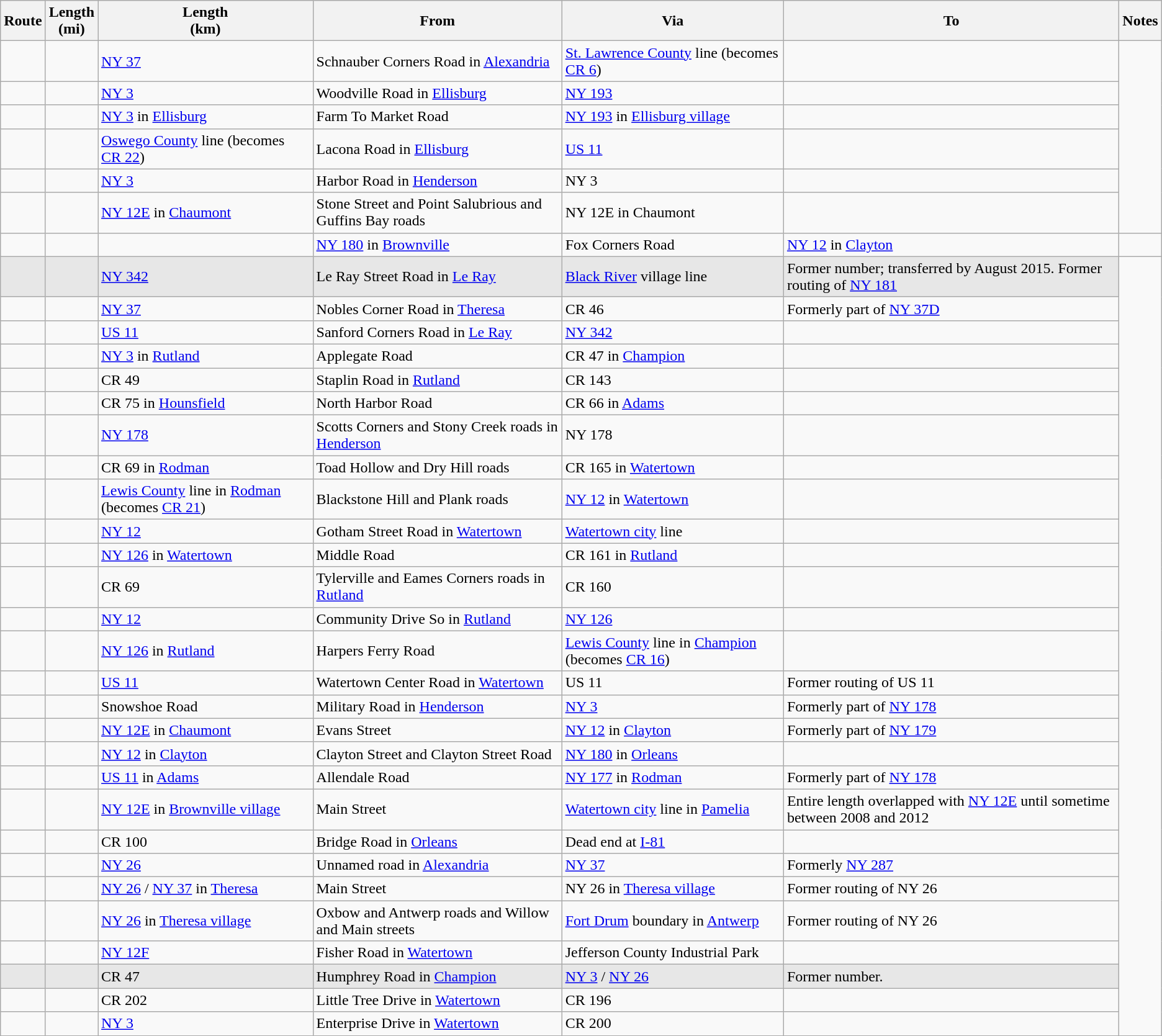<table class="wikitable sortable">
<tr>
<th>Route</th>
<th>Length<br>(mi)</th>
<th>Length<br>(km)</th>
<th class="unsortable">From</th>
<th class="unsortable">Via</th>
<th class="unsortable">To</th>
<th class="unsortable">Notes</th>
</tr>
<tr>
<td id="111"></td>
<td></td>
<td><a href='#'>NY&nbsp;37</a></td>
<td>Schnauber Corners Road in <a href='#'>Alexandria</a></td>
<td><a href='#'>St. Lawrence County</a> line (becomes <a href='#'>CR 6</a>)</td>
<td></td>
</tr>
<tr>
<td id="120"></td>
<td></td>
<td><a href='#'>NY 3</a></td>
<td>Woodville Road in <a href='#'>Ellisburg</a></td>
<td><a href='#'>NY&nbsp;193</a></td>
<td></td>
</tr>
<tr>
<td id="121"></td>
<td></td>
<td><a href='#'>NY 3</a> in <a href='#'>Ellisburg</a></td>
<td>Farm To Market Road</td>
<td><a href='#'>NY&nbsp;193</a> in <a href='#'>Ellisburg village</a></td>
<td></td>
</tr>
<tr>
<td id="122"></td>
<td></td>
<td><a href='#'>Oswego County</a> line (becomes <a href='#'>CR 22</a>)</td>
<td>Lacona Road in <a href='#'>Ellisburg</a></td>
<td><a href='#'>US 11</a></td>
<td></td>
</tr>
<tr>
<td id="123"></td>
<td></td>
<td><a href='#'>NY 3</a></td>
<td>Harbor Road in <a href='#'>Henderson</a></td>
<td>NY 3</td>
<td></td>
</tr>
<tr>
<td id="125"></td>
<td></td>
<td><a href='#'>NY&nbsp;12E</a> in <a href='#'>Chaumont</a></td>
<td>Stone Street and Point Salubrious and Guffins Bay roads</td>
<td>NY 12E in Chaumont</td>
<td></td>
</tr>
<tr>
<td id="128"></td>
<td></td>
<td></td>
<td><a href='#'>NY&nbsp;180</a> in <a href='#'>Brownville</a></td>
<td>Fox Corners Road</td>
<td><a href='#'>NY&nbsp;12</a> in <a href='#'>Clayton</a></td>
<td></td>
</tr>
<tr style="background-color:#e7e7e7">
<td id="129"></td>
<td></td>
<td><a href='#'>NY&nbsp;342</a></td>
<td>Le Ray Street Road in <a href='#'>Le Ray</a></td>
<td><a href='#'>Black River</a> village line</td>
<td>Former number; transferred by August 2015. Former routing of <a href='#'>NY 181</a></td>
</tr>
<tr>
<td id="136"></td>
<td></td>
<td><a href='#'>NY&nbsp;37</a></td>
<td>Nobles Corner Road in <a href='#'>Theresa</a></td>
<td>CR 46</td>
<td>Formerly part of <a href='#'>NY&nbsp;37D</a></td>
</tr>
<tr>
<td id="138"></td>
<td></td>
<td><a href='#'>US 11</a></td>
<td>Sanford Corners Road in <a href='#'>Le Ray</a></td>
<td><a href='#'>NY&nbsp;342</a></td>
<td></td>
</tr>
<tr>
<td id="143"></td>
<td></td>
<td><a href='#'>NY 3</a> in <a href='#'>Rutland</a></td>
<td>Applegate Road</td>
<td>CR 47 in <a href='#'>Champion</a></td>
<td></td>
</tr>
<tr>
<td id="144"></td>
<td></td>
<td>CR 49</td>
<td>Staplin Road in <a href='#'>Rutland</a></td>
<td>CR 143</td>
<td></td>
</tr>
<tr>
<td id="145"></td>
<td></td>
<td>CR 75 in <a href='#'>Hounsfield</a></td>
<td>North Harbor Road</td>
<td>CR 66 in <a href='#'>Adams</a></td>
<td></td>
</tr>
<tr>
<td id="152"></td>
<td></td>
<td><a href='#'>NY&nbsp;178</a></td>
<td>Scotts Corners and Stony Creek roads in <a href='#'>Henderson</a></td>
<td>NY 178</td>
<td></td>
</tr>
<tr>
<td id="155"></td>
<td></td>
<td>CR 69 in <a href='#'>Rodman</a></td>
<td>Toad Hollow and Dry Hill roads</td>
<td>CR 165 in <a href='#'>Watertown</a></td>
<td></td>
</tr>
<tr>
<td id="156"></td>
<td></td>
<td><a href='#'>Lewis County</a> line in <a href='#'>Rodman</a> (becomes <a href='#'>CR 21</a>)</td>
<td>Blackstone Hill and Plank roads</td>
<td><a href='#'>NY&nbsp;12</a> in <a href='#'>Watertown</a></td>
<td></td>
</tr>
<tr>
<td id="159"></td>
<td></td>
<td><a href='#'>NY&nbsp;12</a></td>
<td>Gotham Street Road in <a href='#'>Watertown</a></td>
<td><a href='#'>Watertown city</a> line</td>
<td></td>
</tr>
<tr>
<td id="160"></td>
<td></td>
<td><a href='#'>NY&nbsp;126</a> in <a href='#'>Watertown</a></td>
<td>Middle Road</td>
<td>CR 161 in <a href='#'>Rutland</a></td>
<td></td>
</tr>
<tr>
<td id="161"></td>
<td></td>
<td>CR 69</td>
<td>Tylerville and Eames Corners roads in <a href='#'>Rutland</a></td>
<td>CR 160</td>
<td></td>
</tr>
<tr>
<td id="162"></td>
<td></td>
<td><a href='#'>NY&nbsp;12</a></td>
<td>Community Drive So in <a href='#'>Rutland</a></td>
<td><a href='#'>NY&nbsp;126</a></td>
<td></td>
</tr>
<tr>
<td id="163"></td>
<td></td>
<td><a href='#'>NY&nbsp;126</a> in <a href='#'>Rutland</a></td>
<td>Harpers Ferry Road</td>
<td><a href='#'>Lewis County</a> line in <a href='#'>Champion</a> (becomes <a href='#'>CR 16</a>)</td>
<td></td>
</tr>
<tr>
<td id="165"></td>
<td></td>
<td><a href='#'>US 11</a></td>
<td>Watertown Center Road in <a href='#'>Watertown</a></td>
<td>US 11</td>
<td>Former routing of US 11</td>
</tr>
<tr>
<td id="178"></td>
<td></td>
<td>Snowshoe Road</td>
<td>Military Road in <a href='#'>Henderson</a></td>
<td><a href='#'>NY 3</a></td>
<td>Formerly part of <a href='#'>NY&nbsp;178</a></td>
</tr>
<tr>
<td id="179"></td>
<td></td>
<td><a href='#'>NY&nbsp;12E</a> in <a href='#'>Chaumont</a></td>
<td>Evans Street</td>
<td><a href='#'>NY&nbsp;12</a> in <a href='#'>Clayton</a></td>
<td>Formerly part of <a href='#'>NY 179</a></td>
</tr>
<tr>
<td id="181"></td>
<td></td>
<td><a href='#'>NY&nbsp;12</a> in <a href='#'>Clayton</a></td>
<td>Clayton Street and Clayton Street Road</td>
<td><a href='#'>NY&nbsp;180</a> in <a href='#'>Orleans</a></td>
<td></td>
</tr>
<tr>
<td id="189"></td>
<td></td>
<td><a href='#'>US 11</a> in <a href='#'>Adams</a></td>
<td>Allendale Road</td>
<td><a href='#'>NY&nbsp;177</a> in <a href='#'>Rodman</a></td>
<td>Formerly part of <a href='#'>NY&nbsp;178</a></td>
</tr>
<tr>
<td id="190"></td>
<td></td>
<td><a href='#'>NY&nbsp;12E</a> in <a href='#'>Brownville village</a></td>
<td>Main Street</td>
<td><a href='#'>Watertown city</a> line in <a href='#'>Pamelia</a></td>
<td>Entire length overlapped with <a href='#'>NY&nbsp;12E</a> until sometime between 2008 and 2012</td>
</tr>
<tr>
<td id="191"></td>
<td></td>
<td>CR 100</td>
<td>Bridge Road in <a href='#'>Orleans</a></td>
<td>Dead end at <a href='#'>I-81</a></td>
<td></td>
</tr>
<tr>
<td id="192"></td>
<td></td>
<td><a href='#'>NY&nbsp;26</a></td>
<td>Unnamed road in <a href='#'>Alexandria</a></td>
<td><a href='#'>NY&nbsp;37</a></td>
<td>Formerly <a href='#'>NY 287</a></td>
</tr>
<tr>
<td id="193"></td>
<td></td>
<td><a href='#'>NY&nbsp;26</a> / <a href='#'>NY&nbsp;37</a> in <a href='#'>Theresa</a></td>
<td>Main Street</td>
<td>NY 26 in <a href='#'>Theresa village</a></td>
<td>Former routing of NY 26</td>
</tr>
<tr>
<td id="194"></td>
<td></td>
<td><a href='#'>NY&nbsp;26</a> in <a href='#'>Theresa village</a></td>
<td>Oxbow and Antwerp roads and Willow and Main streets</td>
<td><a href='#'>Fort Drum</a> boundary in <a href='#'>Antwerp</a></td>
<td>Former routing of NY 26</td>
</tr>
<tr>
<td id="196"></td>
<td></td>
<td><a href='#'>NY&nbsp;12F</a></td>
<td>Fisher Road in <a href='#'>Watertown</a></td>
<td>Jefferson County Industrial Park</td>
<td></td>
</tr>
<tr style="background-color:#e7e7e7">
<td id="197"></td>
<td></td>
<td>CR 47</td>
<td>Humphrey Road in <a href='#'>Champion</a></td>
<td><a href='#'>NY 3</a> / <a href='#'>NY&nbsp;26</a></td>
<td>Former number.</td>
</tr>
<tr>
<td id="200"></td>
<td></td>
<td>CR 202</td>
<td>Little Tree Drive in <a href='#'>Watertown</a></td>
<td>CR 196</td>
<td></td>
</tr>
<tr>
<td id="202"></td>
<td></td>
<td><a href='#'>NY 3</a></td>
<td>Enterprise Drive in <a href='#'>Watertown</a></td>
<td>CR 200</td>
<td></td>
</tr>
</table>
